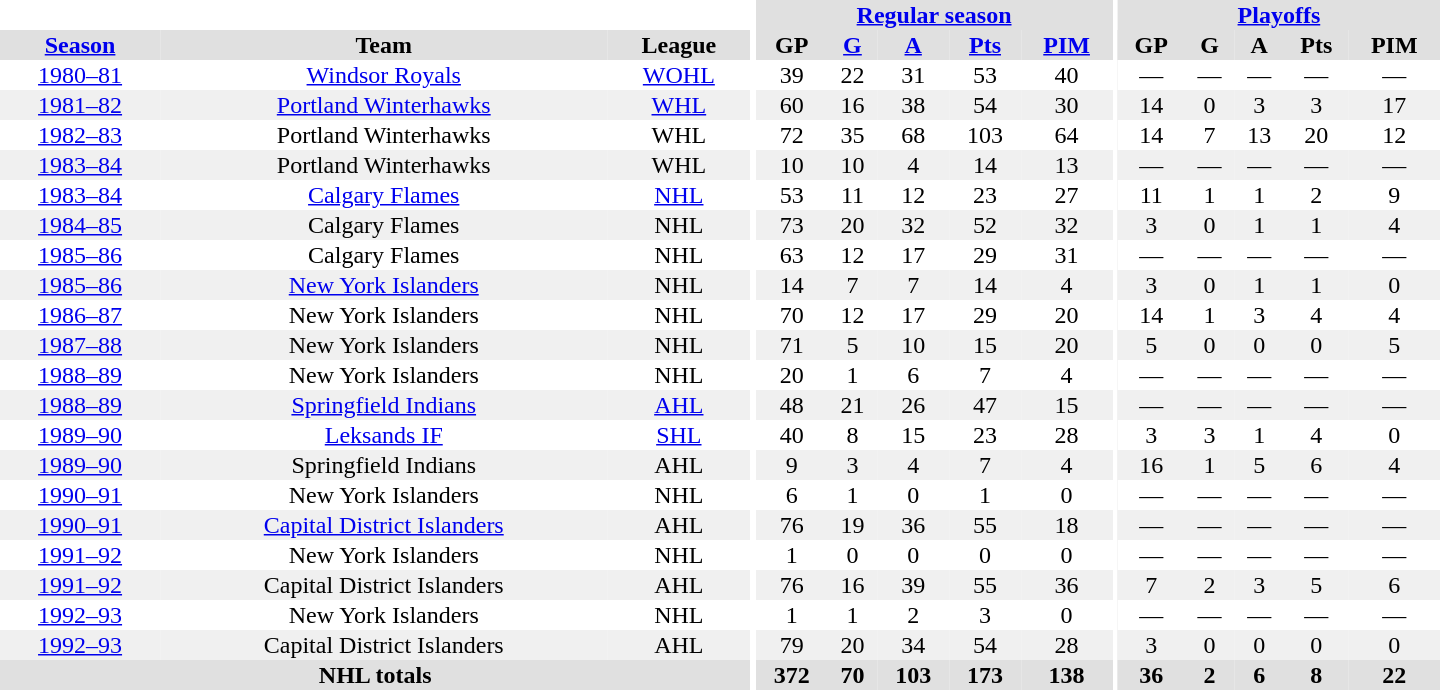<table border="0" cellpadding="1" cellspacing="0" style="text-align:center; width:60em">
<tr style="background:#e0e0e0;">
<th colspan="3" style="background:#fff;"></th>
<th rowspan="99" style="background:#fff;"></th>
<th colspan="5"><a href='#'>Regular season</a></th>
<th rowspan="99" style="background:#fff;"></th>
<th colspan="5"><a href='#'>Playoffs</a></th>
</tr>
<tr style="background:#e0e0e0;">
<th><a href='#'>Season</a></th>
<th>Team</th>
<th>League</th>
<th>GP</th>
<th><a href='#'>G</a></th>
<th><a href='#'>A</a></th>
<th><a href='#'>Pts</a></th>
<th><a href='#'>PIM</a></th>
<th>GP</th>
<th>G</th>
<th>A</th>
<th>Pts</th>
<th>PIM</th>
</tr>
<tr>
<td><a href='#'>1980–81</a></td>
<td><a href='#'>Windsor Royals</a></td>
<td><a href='#'>WOHL</a></td>
<td>39</td>
<td>22</td>
<td>31</td>
<td>53</td>
<td>40</td>
<td>—</td>
<td>—</td>
<td>—</td>
<td>—</td>
<td>—</td>
</tr>
<tr style="background:#f0f0f0;">
<td><a href='#'>1981–82</a></td>
<td><a href='#'>Portland Winterhawks</a></td>
<td><a href='#'>WHL</a></td>
<td>60</td>
<td>16</td>
<td>38</td>
<td>54</td>
<td>30</td>
<td>14</td>
<td>0</td>
<td>3</td>
<td>3</td>
<td>17</td>
</tr>
<tr>
<td><a href='#'>1982–83</a></td>
<td>Portland Winterhawks</td>
<td>WHL</td>
<td>72</td>
<td>35</td>
<td>68</td>
<td>103</td>
<td>64</td>
<td>14</td>
<td>7</td>
<td>13</td>
<td>20</td>
<td>12</td>
</tr>
<tr style="background:#f0f0f0;">
<td><a href='#'>1983–84</a></td>
<td>Portland Winterhawks</td>
<td>WHL</td>
<td>10</td>
<td>10</td>
<td>4</td>
<td>14</td>
<td>13</td>
<td>—</td>
<td>—</td>
<td>—</td>
<td>—</td>
<td>—</td>
</tr>
<tr>
<td><a href='#'>1983–84</a></td>
<td><a href='#'>Calgary Flames</a></td>
<td><a href='#'>NHL</a></td>
<td>53</td>
<td>11</td>
<td>12</td>
<td>23</td>
<td>27</td>
<td>11</td>
<td>1</td>
<td>1</td>
<td>2</td>
<td>9</td>
</tr>
<tr style="background:#f0f0f0;">
<td><a href='#'>1984–85</a></td>
<td>Calgary Flames</td>
<td>NHL</td>
<td>73</td>
<td>20</td>
<td>32</td>
<td>52</td>
<td>32</td>
<td>3</td>
<td>0</td>
<td>1</td>
<td>1</td>
<td>4</td>
</tr>
<tr>
<td><a href='#'>1985–86</a></td>
<td>Calgary Flames</td>
<td>NHL</td>
<td>63</td>
<td>12</td>
<td>17</td>
<td>29</td>
<td>31</td>
<td>—</td>
<td>—</td>
<td>—</td>
<td>—</td>
<td>—</td>
</tr>
<tr style="background:#f0f0f0;">
<td><a href='#'>1985–86</a></td>
<td><a href='#'>New York Islanders</a></td>
<td>NHL</td>
<td>14</td>
<td>7</td>
<td>7</td>
<td>14</td>
<td>4</td>
<td>3</td>
<td>0</td>
<td>1</td>
<td>1</td>
<td>0</td>
</tr>
<tr>
<td><a href='#'>1986–87</a></td>
<td>New York Islanders</td>
<td>NHL</td>
<td>70</td>
<td>12</td>
<td>17</td>
<td>29</td>
<td>20</td>
<td>14</td>
<td>1</td>
<td>3</td>
<td>4</td>
<td>4</td>
</tr>
<tr style="background:#f0f0f0;">
<td><a href='#'>1987–88</a></td>
<td>New York Islanders</td>
<td>NHL</td>
<td>71</td>
<td>5</td>
<td>10</td>
<td>15</td>
<td>20</td>
<td>5</td>
<td>0</td>
<td>0</td>
<td>0</td>
<td>5</td>
</tr>
<tr>
<td><a href='#'>1988–89</a></td>
<td>New York Islanders</td>
<td>NHL</td>
<td>20</td>
<td>1</td>
<td>6</td>
<td>7</td>
<td>4</td>
<td>—</td>
<td>—</td>
<td>—</td>
<td>—</td>
<td>—</td>
</tr>
<tr style="background:#f0f0f0;">
<td><a href='#'>1988–89</a></td>
<td><a href='#'>Springfield Indians</a></td>
<td><a href='#'>AHL</a></td>
<td>48</td>
<td>21</td>
<td>26</td>
<td>47</td>
<td>15</td>
<td>—</td>
<td>—</td>
<td>—</td>
<td>—</td>
<td>—</td>
</tr>
<tr>
<td><a href='#'>1989–90</a></td>
<td><a href='#'>Leksands IF</a></td>
<td><a href='#'>SHL</a></td>
<td>40</td>
<td>8</td>
<td>15</td>
<td>23</td>
<td>28</td>
<td>3</td>
<td>3</td>
<td>1</td>
<td>4</td>
<td>0</td>
</tr>
<tr style="background:#f0f0f0;">
<td><a href='#'>1989–90</a></td>
<td>Springfield Indians</td>
<td>AHL</td>
<td>9</td>
<td>3</td>
<td>4</td>
<td>7</td>
<td>4</td>
<td>16</td>
<td>1</td>
<td>5</td>
<td>6</td>
<td>4</td>
</tr>
<tr>
<td><a href='#'>1990–91</a></td>
<td>New York Islanders</td>
<td>NHL</td>
<td>6</td>
<td>1</td>
<td>0</td>
<td>1</td>
<td>0</td>
<td>—</td>
<td>—</td>
<td>—</td>
<td>—</td>
<td>—</td>
</tr>
<tr style="background:#f0f0f0;">
<td><a href='#'>1990–91</a></td>
<td><a href='#'>Capital District Islanders</a></td>
<td>AHL</td>
<td>76</td>
<td>19</td>
<td>36</td>
<td>55</td>
<td>18</td>
<td>—</td>
<td>—</td>
<td>—</td>
<td>—</td>
<td>—</td>
</tr>
<tr>
<td><a href='#'>1991–92</a></td>
<td>New York Islanders</td>
<td>NHL</td>
<td>1</td>
<td>0</td>
<td>0</td>
<td>0</td>
<td>0</td>
<td>—</td>
<td>—</td>
<td>—</td>
<td>—</td>
<td>—</td>
</tr>
<tr style="background:#f0f0f0;">
<td><a href='#'>1991–92</a></td>
<td>Capital District Islanders</td>
<td>AHL</td>
<td>76</td>
<td>16</td>
<td>39</td>
<td>55</td>
<td>36</td>
<td>7</td>
<td>2</td>
<td>3</td>
<td>5</td>
<td>6</td>
</tr>
<tr>
<td><a href='#'>1992–93</a></td>
<td>New York Islanders</td>
<td>NHL</td>
<td>1</td>
<td>1</td>
<td>2</td>
<td>3</td>
<td>0</td>
<td>—</td>
<td>—</td>
<td>—</td>
<td>—</td>
<td>—</td>
</tr>
<tr style="background:#f0f0f0;">
<td><a href='#'>1992–93</a></td>
<td>Capital District Islanders</td>
<td>AHL</td>
<td>79</td>
<td>20</td>
<td>34</td>
<td>54</td>
<td>28</td>
<td>3</td>
<td>0</td>
<td>0</td>
<td>0</td>
<td>0</td>
</tr>
<tr style="text-align:center; background:#e0e0e0;">
<th colspan="3">NHL totals</th>
<th style="text-align:center;">372</th>
<th style="text-align:center;">70</th>
<th style="text-align:center;">103</th>
<th style="text-align:center;">173</th>
<th style="text-align:center;">138</th>
<th style="text-align:center;">36</th>
<th style="text-align:center;">2</th>
<th style="text-align:center;">6</th>
<th style="text-align:center;">8</th>
<th style="text-align:center;">22</th>
</tr>
</table>
